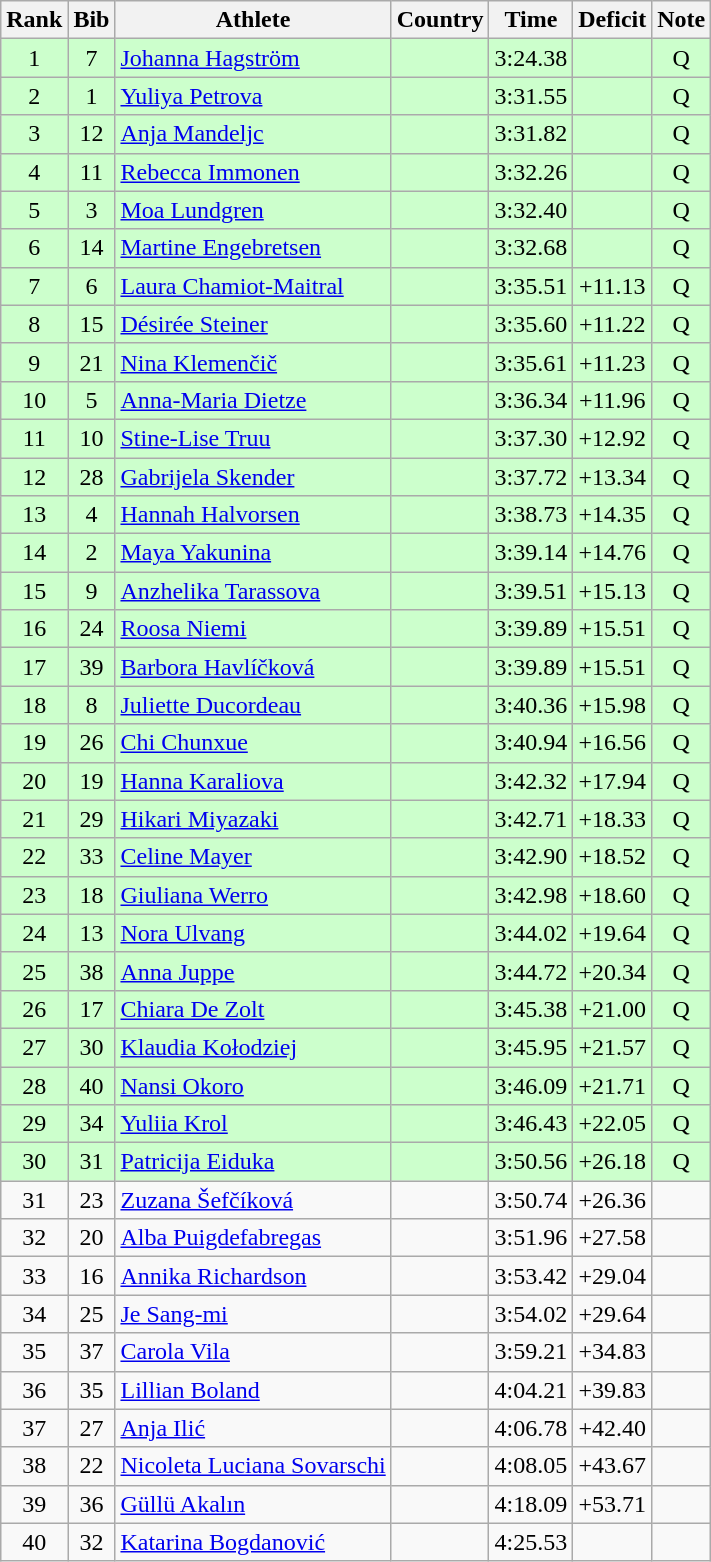<table class="wikitable sortable" style="text-align:center">
<tr>
<th>Rank</th>
<th>Bib</th>
<th>Athlete</th>
<th>Country</th>
<th>Time</th>
<th>Deficit</th>
<th>Note</th>
</tr>
<tr bgcolor=ccffcc>
<td>1</td>
<td>7</td>
<td align=left><a href='#'>Johanna Hagström</a></td>
<td align=left></td>
<td>3:24.38</td>
<td></td>
<td>Q</td>
</tr>
<tr bgcolor=ccffcc>
<td>2</td>
<td>1</td>
<td align=left><a href='#'>Yuliya Petrova</a></td>
<td align=left></td>
<td>3:31.55</td>
<td></td>
<td>Q</td>
</tr>
<tr bgcolor=ccffcc>
<td>3</td>
<td>12</td>
<td align=left><a href='#'>Anja Mandeljc</a></td>
<td align=left></td>
<td>3:31.82</td>
<td></td>
<td>Q</td>
</tr>
<tr bgcolor=ccffcc>
<td>4</td>
<td>11</td>
<td align=left><a href='#'>Rebecca Immonen</a></td>
<td align=left></td>
<td>3:32.26</td>
<td></td>
<td>Q</td>
</tr>
<tr bgcolor=ccffcc>
<td>5</td>
<td>3</td>
<td align=left><a href='#'>Moa Lundgren</a></td>
<td align=left></td>
<td>3:32.40</td>
<td></td>
<td>Q</td>
</tr>
<tr bgcolor=ccffcc>
<td>6</td>
<td>14</td>
<td align=left><a href='#'>Martine Engebretsen</a></td>
<td align=left></td>
<td>3:32.68</td>
<td></td>
<td>Q</td>
</tr>
<tr bgcolor=ccffcc>
<td>7</td>
<td>6</td>
<td align=left><a href='#'>Laura Chamiot-Maitral</a></td>
<td align=left></td>
<td>3:35.51</td>
<td>+11.13</td>
<td>Q</td>
</tr>
<tr bgcolor=ccffcc>
<td>8</td>
<td>15</td>
<td align=left><a href='#'>Désirée Steiner</a></td>
<td align=left></td>
<td>3:35.60</td>
<td>+11.22</td>
<td>Q</td>
</tr>
<tr bgcolor=ccffcc>
<td>9</td>
<td>21</td>
<td align=left><a href='#'>Nina Klemenčič</a></td>
<td align=left></td>
<td>3:35.61</td>
<td>+11.23</td>
<td>Q</td>
</tr>
<tr bgcolor=ccffcc>
<td>10</td>
<td>5</td>
<td align=left><a href='#'>Anna-Maria Dietze</a></td>
<td align=left></td>
<td>3:36.34</td>
<td>+11.96</td>
<td>Q</td>
</tr>
<tr bgcolor=ccffcc>
<td>11</td>
<td>10</td>
<td align=left><a href='#'>Stine-Lise Truu</a></td>
<td align=left></td>
<td>3:37.30</td>
<td>+12.92</td>
<td>Q</td>
</tr>
<tr bgcolor=ccffcc>
<td>12</td>
<td>28</td>
<td align=left><a href='#'>Gabrijela Skender</a></td>
<td align=left></td>
<td>3:37.72</td>
<td>+13.34</td>
<td>Q</td>
</tr>
<tr bgcolor=ccffcc>
<td>13</td>
<td>4</td>
<td align=left><a href='#'>Hannah Halvorsen</a></td>
<td align=left></td>
<td>3:38.73</td>
<td>+14.35</td>
<td>Q</td>
</tr>
<tr bgcolor=ccffcc>
<td>14</td>
<td>2</td>
<td align=left><a href='#'>Maya Yakunina</a></td>
<td align=left></td>
<td>3:39.14</td>
<td>+14.76</td>
<td>Q</td>
</tr>
<tr bgcolor=ccffcc>
<td>15</td>
<td>9</td>
<td align=left><a href='#'>Anzhelika Tarassova</a></td>
<td align=left></td>
<td>3:39.51</td>
<td>+15.13</td>
<td>Q</td>
</tr>
<tr bgcolor=ccffcc>
<td>16</td>
<td>24</td>
<td align=left><a href='#'>Roosa Niemi</a></td>
<td align=left></td>
<td>3:39.89</td>
<td>+15.51</td>
<td>Q</td>
</tr>
<tr bgcolor=ccffcc>
<td>17</td>
<td>39</td>
<td align=left><a href='#'>Barbora Havlíčková</a></td>
<td align=left></td>
<td>3:39.89</td>
<td>+15.51</td>
<td>Q</td>
</tr>
<tr bgcolor=ccffcc>
<td>18</td>
<td>8</td>
<td align=left><a href='#'>Juliette Ducordeau</a></td>
<td align=left></td>
<td>3:40.36</td>
<td>+15.98</td>
<td>Q</td>
</tr>
<tr bgcolor=ccffcc>
<td>19</td>
<td>26</td>
<td align=left><a href='#'>Chi Chunxue</a></td>
<td align=left></td>
<td>3:40.94</td>
<td>+16.56</td>
<td>Q</td>
</tr>
<tr bgcolor=ccffcc>
<td>20</td>
<td>19</td>
<td align=left><a href='#'>Hanna Karaliova</a></td>
<td align=left></td>
<td>3:42.32</td>
<td>+17.94</td>
<td>Q</td>
</tr>
<tr bgcolor=ccffcc>
<td>21</td>
<td>29</td>
<td align=left><a href='#'>Hikari Miyazaki</a></td>
<td align=left></td>
<td>3:42.71</td>
<td>+18.33</td>
<td>Q</td>
</tr>
<tr bgcolor=ccffcc>
<td>22</td>
<td>33</td>
<td align=left><a href='#'>Celine Mayer</a></td>
<td align=left></td>
<td>3:42.90</td>
<td>+18.52</td>
<td>Q</td>
</tr>
<tr bgcolor=ccffcc>
<td>23</td>
<td>18</td>
<td align=left><a href='#'>Giuliana Werro</a></td>
<td align=left></td>
<td>3:42.98</td>
<td>+18.60</td>
<td>Q</td>
</tr>
<tr bgcolor=ccffcc>
<td>24</td>
<td>13</td>
<td align=left><a href='#'>Nora Ulvang</a></td>
<td align=left></td>
<td>3:44.02</td>
<td>+19.64</td>
<td>Q</td>
</tr>
<tr bgcolor=ccffcc>
<td>25</td>
<td>38</td>
<td align=left><a href='#'>Anna Juppe</a></td>
<td align=left></td>
<td>3:44.72</td>
<td>+20.34</td>
<td>Q</td>
</tr>
<tr bgcolor=ccffcc>
<td>26</td>
<td>17</td>
<td align=left><a href='#'>Chiara De Zolt</a></td>
<td align=left></td>
<td>3:45.38</td>
<td>+21.00</td>
<td>Q</td>
</tr>
<tr bgcolor=ccffcc>
<td>27</td>
<td>30</td>
<td align=left><a href='#'>Klaudia Kołodziej</a></td>
<td align=left></td>
<td>3:45.95</td>
<td>+21.57</td>
<td>Q</td>
</tr>
<tr bgcolor=ccffcc>
<td>28</td>
<td>40</td>
<td align=left><a href='#'>Nansi Okoro</a></td>
<td align=left></td>
<td>3:46.09</td>
<td>+21.71</td>
<td>Q</td>
</tr>
<tr bgcolor=ccffcc>
<td>29</td>
<td>34</td>
<td align=left><a href='#'>Yuliia Krol</a></td>
<td align=left></td>
<td>3:46.43</td>
<td>+22.05</td>
<td>Q</td>
</tr>
<tr bgcolor=ccffcc>
<td>30</td>
<td>31</td>
<td align=left><a href='#'>Patricija Eiduka</a></td>
<td align=left></td>
<td>3:50.56</td>
<td>+26.18</td>
<td>Q</td>
</tr>
<tr>
<td>31</td>
<td>23</td>
<td align=left><a href='#'>Zuzana Šefčíková</a></td>
<td align=left></td>
<td>3:50.74</td>
<td>+26.36</td>
<td></td>
</tr>
<tr>
<td>32</td>
<td>20</td>
<td align=left><a href='#'>Alba Puigdefabregas</a></td>
<td align=left></td>
<td>3:51.96</td>
<td>+27.58</td>
<td></td>
</tr>
<tr>
<td>33</td>
<td>16</td>
<td align=left><a href='#'>Annika Richardson</a></td>
<td align=left></td>
<td>3:53.42</td>
<td>+29.04</td>
<td></td>
</tr>
<tr>
<td>34</td>
<td>25</td>
<td align=left><a href='#'>Je Sang-mi</a></td>
<td align=left></td>
<td>3:54.02</td>
<td>+29.64</td>
<td></td>
</tr>
<tr>
<td>35</td>
<td>37</td>
<td align=left><a href='#'>Carola Vila</a></td>
<td align=left></td>
<td>3:59.21</td>
<td>+34.83</td>
<td></td>
</tr>
<tr>
<td>36</td>
<td>35</td>
<td align=left><a href='#'>Lillian Boland</a></td>
<td align=left></td>
<td>4:04.21</td>
<td>+39.83</td>
<td></td>
</tr>
<tr>
<td>37</td>
<td>27</td>
<td align=left><a href='#'>Anja Ilić</a></td>
<td align=left></td>
<td>4:06.78</td>
<td>+42.40</td>
<td></td>
</tr>
<tr>
<td>38</td>
<td>22</td>
<td align=left><a href='#'>Nicoleta Luciana Sovarschi</a></td>
<td align=left></td>
<td>4:08.05</td>
<td>+43.67</td>
<td></td>
</tr>
<tr>
<td>39</td>
<td>36</td>
<td align=left><a href='#'>Güllü Akalın</a></td>
<td align=left></td>
<td>4:18.09</td>
<td>+53.71</td>
<td></td>
</tr>
<tr>
<td>40</td>
<td>32</td>
<td align=left><a href='#'>Katarina Bogdanović</a></td>
<td align=left></td>
<td>4:25.53</td>
<td></td>
<td></td>
</tr>
</table>
